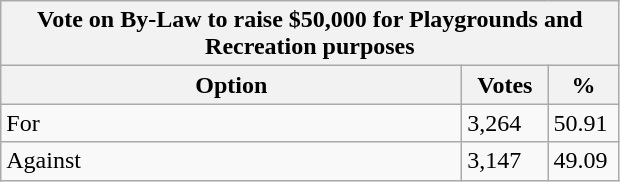<table class="wikitable">
<tr>
<th colspan="3">Vote on By-Law to raise $50,000 for Playgrounds and Recreation purposes</th>
</tr>
<tr>
<th style="width: 300px">Option</th>
<th style="width: 50px">Votes</th>
<th style="width: 40px">%</th>
</tr>
<tr>
<td>For</td>
<td>3,264</td>
<td>50.91</td>
</tr>
<tr>
<td>Against</td>
<td>3,147</td>
<td>49.09</td>
</tr>
</table>
